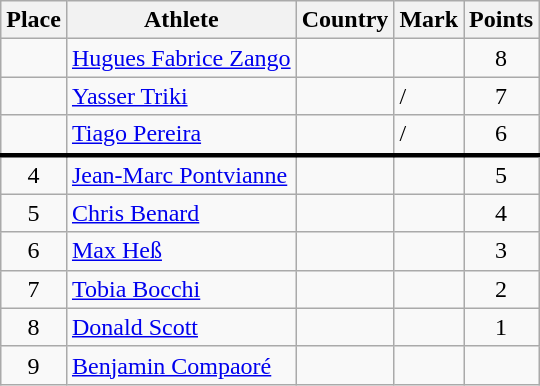<table class="wikitable">
<tr>
<th>Place</th>
<th>Athlete</th>
<th>Country</th>
<th>Mark</th>
<th>Points</th>
</tr>
<tr>
<td align=center></td>
<td><a href='#'>Hugues Fabrice Zango</a></td>
<td></td>
<td> </td>
<td align=center>8</td>
</tr>
<tr>
<td align=center></td>
<td><a href='#'>Yasser Triki</a></td>
<td></td>
<td>  /<br><em> </em></td>
<td align=center>7</td>
</tr>
<tr>
<td align=center></td>
<td><a href='#'>Tiago Pereira</a></td>
<td></td>
<td> /<br><em> </em></td>
<td align=center>6</td>
</tr>
<tr style="border-top:3px solid black;">
<td align=center>4</td>
<td><a href='#'>Jean-Marc Pontvianne</a></td>
<td></td>
<td> </td>
<td align=center>5</td>
</tr>
<tr>
<td align=center>5</td>
<td><a href='#'>Chris Benard</a></td>
<td></td>
<td> </td>
<td align=center>4</td>
</tr>
<tr>
<td align=center>6</td>
<td><a href='#'>Max Heß</a></td>
<td></td>
<td> </td>
<td align=center>3</td>
</tr>
<tr>
<td align=center>7</td>
<td><a href='#'>Tobia Bocchi</a></td>
<td></td>
<td> </td>
<td align=center>2</td>
</tr>
<tr>
<td align=center>8</td>
<td><a href='#'>Donald Scott</a></td>
<td></td>
<td> </td>
<td align=center>1</td>
</tr>
<tr>
<td align=center>9</td>
<td><a href='#'>Benjamin Compaoré</a></td>
<td></td>
<td> </td>
<td align=center></td>
</tr>
</table>
